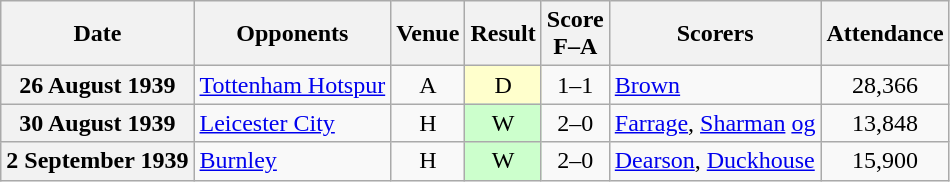<table class="wikitable plainrowheaders" style="text-align:center">
<tr>
<th scope="col">Date</th>
<th scope="col">Opponents</th>
<th scope="col">Venue</th>
<th scope="col">Result</th>
<th scope="col">Score<br>F–A</th>
<th scope="col">Scorers</th>
<th scope="col">Attendance</th>
</tr>
<tr>
<th scope="row">26 August 1939</th>
<td align="left"><a href='#'>Tottenham Hotspur</a></td>
<td>A</td>
<td style=background:#ffc>D</td>
<td>1–1</td>
<td align="left"><a href='#'>Brown</a></td>
<td>28,366</td>
</tr>
<tr>
<th scope="row">30 August 1939</th>
<td align="left"><a href='#'>Leicester City</a></td>
<td>H</td>
<td style=background:#cfc>W</td>
<td>2–0</td>
<td align="left"><a href='#'>Farrage</a>, <a href='#'>Sharman</a> <a href='#'>og</a></td>
<td>13,848</td>
</tr>
<tr>
<th scope="row">2 September 1939</th>
<td align="left"><a href='#'>Burnley</a></td>
<td>H</td>
<td style=background:#cfc>W</td>
<td>2–0</td>
<td align="left"><a href='#'>Dearson</a>, <a href='#'>Duckhouse</a></td>
<td>15,900</td>
</tr>
</table>
